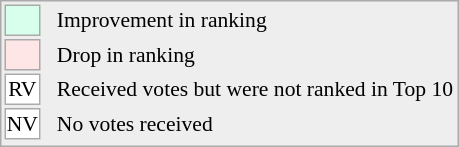<table align="right" style="font-size:90%; border:1px solid #aaaaaa; white-space:nowrap; background:#eeeeee;">
<tr>
<td style="background:#d8ffeb; width:20px; border:1px solid #aaaaaa;"> </td>
<td rowspan="5"> </td>
<td>Improvement in ranking</td>
</tr>
<tr>
<td style="background:#ffe6e6; width:20px; border:1px solid #aaaaaa;"> </td>
<td>Drop in ranking</td>
</tr>
<tr>
<td align="center" style="width:20px; border:1px solid #aaaaaa; background:white;">RV</td>
<td>Received votes but were not ranked in Top 10</td>
</tr>
<tr>
<td align="center" style="width:20px; border:1px solid #aaaaaa; background:white;">NV</td>
<td>No votes received</td>
</tr>
<tr>
</tr>
</table>
